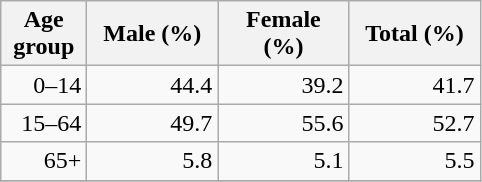<table class="wikitable">
<tr>
<th width="50">Age group</th>
<th width="80pt">Male (%)</th>
<th width="80">Female (%)</th>
<th width="80">Total (%)</th>
</tr>
<tr>
<td align="right">0–14</td>
<td align="right">44.4</td>
<td align="right">39.2</td>
<td align="right">41.7</td>
</tr>
<tr>
<td align="right">15–64</td>
<td align="right">49.7</td>
<td align="right">55.6</td>
<td align="right">52.7</td>
</tr>
<tr>
<td align="right">65+</td>
<td align="right">5.8</td>
<td align="right">5.1</td>
<td align="right">5.5</td>
</tr>
<tr>
</tr>
</table>
